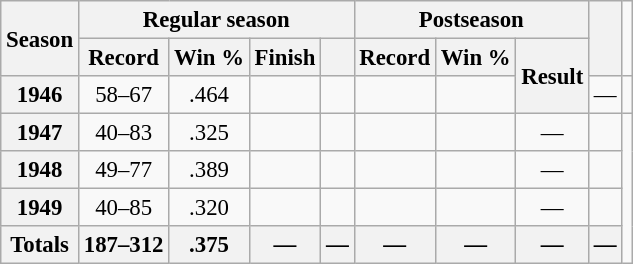<table class="wikitable sortable plainrowheaders" style="font-size: 95%; text-align:center;">
<tr>
<th rowspan="2" scope="col">Season</th>
<th colspan="4" scope="col">Regular season</th>
<th colspan="3" scope="col">Postseason</th>
<th rowspan="2" class="unsortable" scope="col"></th>
</tr>
<tr>
<th scope="col">Record</th>
<th scope="col">Win %</th>
<th scope="col">Finish</th>
<th scope="col"></th>
<th scope="col">Record</th>
<th scope="col">Win %</th>
<th class="unsortable" rowspan="2" scope="col">Result</th>
</tr>
<tr>
<th scope="row" style="text-align:center">1946</th>
<td>58–67</td>
<td>.464</td>
<td></td>
<td></td>
<td></td>
<td></td>
<td>—</td>
<td></td>
</tr>
<tr>
<th scope="row" style="text-align:center">1947</th>
<td>40–83</td>
<td>.325</td>
<td></td>
<td></td>
<td></td>
<td></td>
<td>—</td>
<td></td>
</tr>
<tr>
<th scope="row" style="text-align:center">1948</th>
<td>49–77</td>
<td>.389</td>
<td></td>
<td></td>
<td></td>
<td></td>
<td>—</td>
<td></td>
</tr>
<tr>
<th scope="row" style="text-align:center">1949</th>
<td>40–85</td>
<td>.320</td>
<td></td>
<td></td>
<td></td>
<td></td>
<td>—</td>
<td></td>
</tr>
<tr class="sortbottom">
<th scope="row" style="text-align:center"><strong>Totals</strong></th>
<th>187–312</th>
<th>.375</th>
<th>—</th>
<th>—</th>
<th>—</th>
<th>—</th>
<th>—</th>
<th>—</th>
</tr>
</table>
